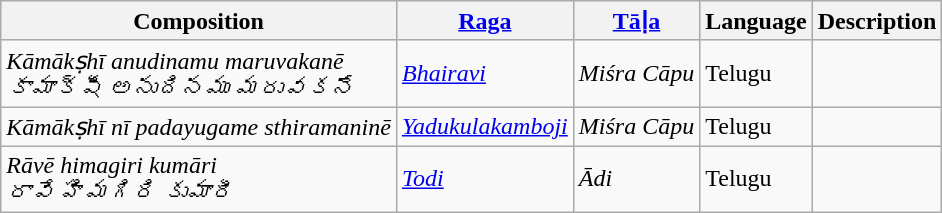<table class="wikitable">
<tr>
<th>Composition</th>
<th><a href='#'>Raga</a></th>
<th><a href='#'>Tāḷa</a></th>
<th>Language</th>
<th>Description</th>
</tr>
<tr>
<td><em>Kāmākṣhī anudinamu maruvakanē</em> <br> <em>కామాక్షీ అనుదినము మరువకనే</em></td>
<td><em><a href='#'>Bhairavi</a></em></td>
<td><em>Miśra Cāpu</em></td>
<td>Telugu</td>
<td></td>
</tr>
<tr>
<td><em>Kāmākṣhī nī padayugame sthiramaninē</em> <br></td>
<td><em><a href='#'>Yadukulakamboji</a></em></td>
<td><em>Miśra Cāpu</em></td>
<td>Telugu</td>
<td></td>
</tr>
<tr>
<td><em>Rāvē himagiri kumāri</em>  <br><em>రావే హిమగిరి కుమారీ</em></td>
<td><em><a href='#'>Todi</a></em></td>
<td><em>Ādi</em></td>
<td>Telugu</td>
<td></td>
</tr>
</table>
